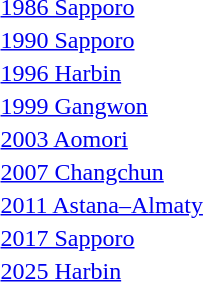<table>
<tr>
<td><a href='#'>1986 Sapporo</a></td>
<td></td>
<td></td>
<td></td>
</tr>
<tr>
<td><a href='#'>1990 Sapporo</a></td>
<td></td>
<td></td>
<td></td>
</tr>
<tr>
<td><a href='#'>1996 Harbin</a></td>
<td></td>
<td></td>
<td></td>
</tr>
<tr>
<td><a href='#'>1999 Gangwon</a></td>
<td></td>
<td></td>
<td></td>
</tr>
<tr>
<td><a href='#'>2003 Aomori</a></td>
<td></td>
<td></td>
<td></td>
</tr>
<tr>
<td><a href='#'>2007 Changchun</a></td>
<td></td>
<td></td>
<td></td>
</tr>
<tr>
<td><a href='#'>2011 Astana–Almaty</a></td>
<td></td>
<td></td>
<td></td>
</tr>
<tr>
<td><a href='#'>2017 Sapporo</a></td>
<td></td>
<td></td>
<td></td>
</tr>
<tr>
<td><a href='#'>2025 Harbin</a></td>
<td></td>
<td></td>
<td></td>
</tr>
</table>
